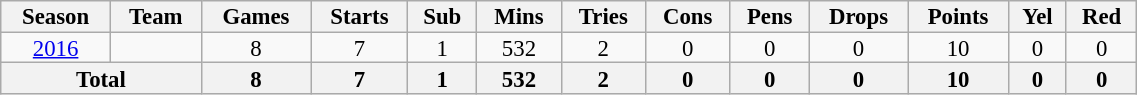<table class="wikitable" style="text-align:center; line-height:90%; font-size:95%; width:60%;">
<tr>
<th>Season</th>
<th>Team</th>
<th>Games</th>
<th>Starts</th>
<th>Sub</th>
<th>Mins</th>
<th>Tries</th>
<th>Cons</th>
<th>Pens</th>
<th>Drops</th>
<th>Points</th>
<th>Yel</th>
<th>Red</th>
</tr>
<tr>
<td><a href='#'>2016</a></td>
<td></td>
<td>8</td>
<td>7</td>
<td>1</td>
<td>532</td>
<td>2</td>
<td>0</td>
<td>0</td>
<td>0</td>
<td>10</td>
<td>0</td>
<td>0</td>
</tr>
<tr>
<th colspan="2">Total</th>
<th>8</th>
<th>7</th>
<th>1</th>
<th>532</th>
<th>2</th>
<th>0</th>
<th>0</th>
<th>0</th>
<th>10</th>
<th>0</th>
<th>0</th>
</tr>
</table>
